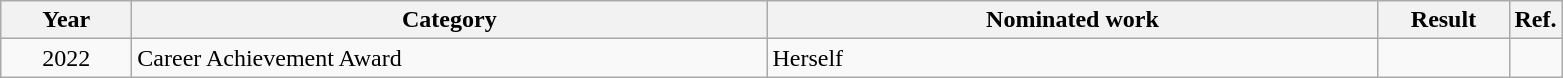<table class="wikitable">
<tr>
<th scope="col" style="width:5em;">Year</th>
<th scope="col" style="width:26em;">Category</th>
<th scope="col" style="width:25em;">Nominated work</th>
<th scope="col" style="width:5em;">Result</th>
<th>Ref.</th>
</tr>
<tr>
<td style="text-align:center;">2022</td>
<td>Career Achievement Award</td>
<td>Herself</td>
<td></td>
<td></td>
</tr>
</table>
